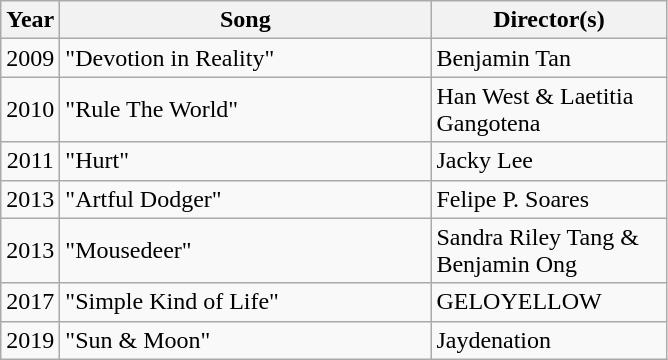<table class="wikitable">
<tr>
<th align="center" width="5">Year</th>
<th width="240" width="220">Song</th>
<th width="150">Director(s)</th>
</tr>
<tr>
<td align="center" rowspan="1">2009</td>
<td>"Devotion in Reality"</td>
<td>Benjamin Tan</td>
</tr>
<tr>
<td align="center" rowspan="1">2010</td>
<td>"Rule The World"</td>
<td>Han West & Laetitia Gangotena</td>
</tr>
<tr>
<td align="center" rowspan="1">2011</td>
<td>"Hurt"</td>
<td>Jacky Lee</td>
</tr>
<tr>
<td align="center" rowspan="1">2013</td>
<td>"Artful Dodger"</td>
<td>Felipe P. Soares</td>
</tr>
<tr>
<td align="center" rowspan="1">2013</td>
<td>"Mousedeer"</td>
<td>Sandra Riley Tang & Benjamin Ong</td>
</tr>
<tr>
<td align="center" rowspan="1">2017</td>
<td>"Simple Kind of Life"</td>
<td>GELOYELLOW</td>
</tr>
<tr>
<td align="center" rowspan="1">2019</td>
<td>"Sun & Moon"</td>
<td>Jaydenation</td>
</tr>
</table>
